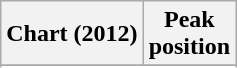<table class="wikitable plainrowheaders sortable">
<tr>
<th scope="col">Chart (2012)</th>
<th scope="col">Peak<br>position</th>
</tr>
<tr>
</tr>
<tr>
</tr>
<tr>
</tr>
</table>
